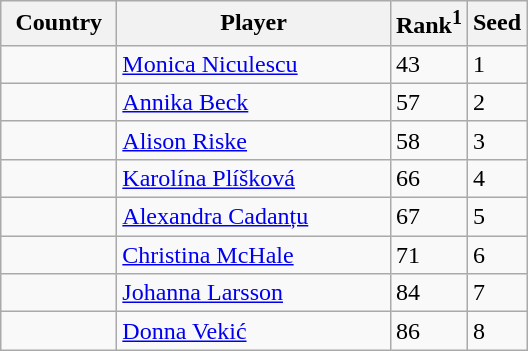<table class="sortable wikitable">
<tr>
<th width="70">Country</th>
<th width="175">Player</th>
<th>Rank<sup>1</sup></th>
<th>Seed</th>
</tr>
<tr>
<td></td>
<td><a href='#'>Monica Niculescu</a></td>
<td>43</td>
<td>1</td>
</tr>
<tr>
<td></td>
<td><a href='#'>Annika Beck</a></td>
<td>57</td>
<td>2</td>
</tr>
<tr>
<td></td>
<td><a href='#'>Alison Riske</a></td>
<td>58</td>
<td>3</td>
</tr>
<tr>
<td></td>
<td><a href='#'>Karolína Plíšková</a></td>
<td>66</td>
<td>4</td>
</tr>
<tr>
<td></td>
<td><a href='#'>Alexandra Cadanțu</a></td>
<td>67</td>
<td>5</td>
</tr>
<tr>
<td></td>
<td><a href='#'>Christina McHale</a></td>
<td>71</td>
<td>6</td>
</tr>
<tr>
<td></td>
<td><a href='#'>Johanna Larsson</a></td>
<td>84</td>
<td>7</td>
</tr>
<tr>
<td></td>
<td><a href='#'>Donna Vekić</a></td>
<td>86</td>
<td>8</td>
</tr>
</table>
